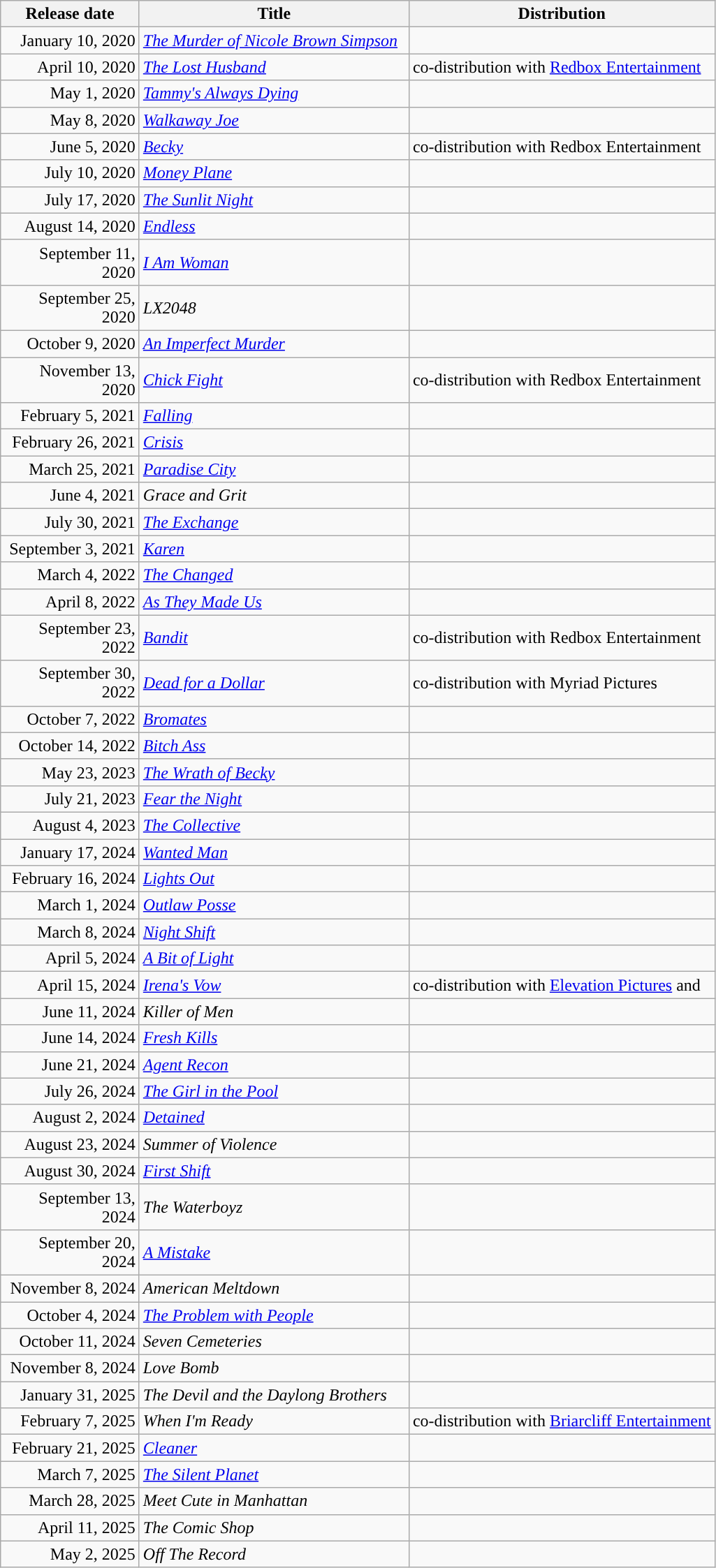<table class="wikitable sortable">
<tr>
<th style="width:125px;">Release date</th>
<th style="width:250px;">Title</th>
<th>Distribution</th>
</tr>
<tr>
<td style="text-align:right;">January 10, 2020</td>
<td><em><a href='#'>The Murder of Nicole Brown Simpson</a></em></td>
<td></td>
</tr>
<tr>
<td style="text-align:right;">April 10, 2020</td>
<td><em><a href='#'>The Lost Husband</a></em></td>
<td>co-distribution with <a href='#'>Redbox Entertainment</a></td>
</tr>
<tr>
<td style="text-align:right;">May 1, 2020</td>
<td><em><a href='#'>Tammy's Always Dying</a></em></td>
<td></td>
</tr>
<tr>
<td style="text-align:right;">May 8, 2020</td>
<td><em><a href='#'>Walkaway Joe</a></em></td>
<td></td>
</tr>
<tr>
<td style="text-align:right;">June 5, 2020</td>
<td><em><a href='#'>Becky</a></em></td>
<td>co-distribution with Redbox Entertainment</td>
</tr>
<tr>
<td style="text-align:right;">July 10, 2020</td>
<td><em><a href='#'>Money Plane</a></em></td>
<td></td>
</tr>
<tr>
<td style="text-align:right;">July 17, 2020</td>
<td><em><a href='#'>The Sunlit Night</a></em></td>
<td></td>
</tr>
<tr>
<td style="text-align:right;">August 14, 2020</td>
<td><em><a href='#'>Endless</a></em></td>
<td></td>
</tr>
<tr>
<td style="text-align:right;">September 11, 2020</td>
<td><em><a href='#'>I Am Woman</a></em></td>
<td></td>
</tr>
<tr>
<td style="text-align:right;">September 25, 2020</td>
<td><em>LX2048</em></td>
<td></td>
</tr>
<tr>
<td style="text-align:right;">October 9, 2020</td>
<td><em><a href='#'>An Imperfect Murder</a></em></td>
<td></td>
</tr>
<tr>
<td style="text-align:right;">November 13, 2020</td>
<td><em><a href='#'>Chick Fight</a></em></td>
<td>co-distribution with Redbox Entertainment</td>
</tr>
<tr>
<td style="text-align:right;">February 5, 2021</td>
<td><em><a href='#'>Falling</a></em></td>
<td></td>
</tr>
<tr>
<td style="text-align:right;">February 26, 2021</td>
<td><em><a href='#'>Crisis</a></em></td>
<td></td>
</tr>
<tr>
<td style="text-align:right;">March 25, 2021</td>
<td><em><a href='#'>Paradise City</a></em></td>
<td></td>
</tr>
<tr>
<td style="text-align:right;">June 4, 2021</td>
<td><em>Grace and Grit</em></td>
<td></td>
</tr>
<tr>
<td style="text-align:right;">July 30, 2021</td>
<td><em><a href='#'>The Exchange</a></em></td>
<td></td>
</tr>
<tr>
<td style="text-align:right;">September 3, 2021</td>
<td><em><a href='#'>Karen</a></em></td>
<td></td>
</tr>
<tr>
<td style="text-align:right;">March 4, 2022</td>
<td><em><a href='#'>The Changed</a></em></td>
<td></td>
</tr>
<tr>
<td style="text-align:right;">April 8, 2022</td>
<td><em><a href='#'>As They Made Us</a></em></td>
<td></td>
</tr>
<tr>
<td style="text-align:right;">September 23, 2022</td>
<td><em><a href='#'>Bandit</a></em></td>
<td>co-distribution with Redbox Entertainment</td>
</tr>
<tr>
<td style="text-align:right;">September 30, 2022</td>
<td><em><a href='#'>Dead for a Dollar</a></em></td>
<td>co-distribution with Myriad Pictures</td>
</tr>
<tr>
<td style="text-align:right;">October 7, 2022</td>
<td><em><a href='#'>Bromates</a></em></td>
<td></td>
</tr>
<tr>
<td style="text-align:right;">October 14, 2022</td>
<td><em><a href='#'>Bitch Ass</a></em></td>
<td></td>
</tr>
<tr>
<td style="text-align:right;">May 23, 2023</td>
<td><em><a href='#'>The Wrath of Becky</a></em></td>
<td></td>
</tr>
<tr>
<td style="text-align:right;">July 21, 2023</td>
<td><em><a href='#'>Fear the Night</a></em></td>
<td></td>
</tr>
<tr>
<td style="text-align:right;">August 4, 2023</td>
<td><em><a href='#'>The Collective</a></em></td>
<td></td>
</tr>
<tr>
<td style="text-align:right;">January 17, 2024</td>
<td><em><a href='#'>Wanted Man</a></em></td>
<td></td>
</tr>
<tr>
<td style="text-align:right;">February 16, 2024</td>
<td><em><a href='#'>Lights Out</a></em></td>
<td></td>
</tr>
<tr>
<td style="text-align:right;">March 1, 2024</td>
<td><em><a href='#'>Outlaw Posse</a></em></td>
<td></td>
</tr>
<tr>
<td style="text-align:right;">March 8, 2024</td>
<td><em><a href='#'>Night Shift</a></em></td>
<td></td>
</tr>
<tr>
<td style="text-align:right;">April 5, 2024</td>
<td><em><a href='#'>A Bit of Light</a></em></td>
<td></td>
</tr>
<tr>
<td style="text-align:right;">April 15, 2024</td>
<td><em><a href='#'>Irena's Vow</a></em></td>
<td>co-distribution with <a href='#'>Elevation Pictures</a> and </td>
</tr>
<tr>
<td style="text-align:right;">June 11, 2024</td>
<td><em>Killer of Men</em></td>
<td></td>
</tr>
<tr>
<td style="text-align:right;">June 14, 2024</td>
<td><em><a href='#'>Fresh Kills</a></em></td>
<td></td>
</tr>
<tr>
<td style="text-align:right;">June 21, 2024</td>
<td><em><a href='#'>Agent Recon</a></em></td>
<td></td>
</tr>
<tr>
<td style="text-align:right;">July 26, 2024</td>
<td><em><a href='#'>The Girl in the Pool</a></em></td>
<td></td>
</tr>
<tr>
<td style="text-align:right;">August 2, 2024</td>
<td><em><a href='#'>Detained</a></em></td>
<td></td>
</tr>
<tr>
<td style="text-align:right;">August 23, 2024</td>
<td><em>Summer of Violence</em></td>
<td></td>
</tr>
<tr>
<td style="text-align:right;">August 30, 2024</td>
<td><em><a href='#'>First Shift</a></em></td>
<td></td>
</tr>
<tr>
<td style="text-align:right;">September 13, 2024</td>
<td><em>The Waterboyz</em></td>
<td></td>
</tr>
<tr>
<td style="text-align:right;">September 20, 2024</td>
<td><em><a href='#'>A Mistake</a></em></td>
<td></td>
</tr>
<tr>
<td style="text-align:right;">November 8, 2024</td>
<td><em>American Meltdown</em></td>
<td></td>
</tr>
<tr>
<td style="text-align:right;">October 4, 2024</td>
<td><em><a href='#'>The Problem with People</a></em></td>
<td></td>
</tr>
<tr>
<td style="text-align:right;">October 11, 2024</td>
<td><em>Seven Cemeteries</em></td>
<td></td>
</tr>
<tr>
<td style="text-align:right;">November 8, 2024</td>
<td><em>Love Bomb</em></td>
<td></td>
</tr>
<tr>
<td style="text-align:right;">January 31, 2025</td>
<td><em>The Devil and the Daylong Brothers</em></td>
<td></td>
</tr>
<tr>
<td style="text-align:right;">February 7, 2025</td>
<td><em>When I'm Ready</em></td>
<td>co-distribution with <a href='#'>Briarcliff Entertainment</a></td>
</tr>
<tr>
<td style="text-align:right;">February 21, 2025</td>
<td><em><a href='#'>Cleaner</a></em></td>
<td></td>
</tr>
<tr>
<td style="text-align:right;">March 7, 2025</td>
<td><em><a href='#'>The Silent Planet</a></em></td>
<td></td>
</tr>
<tr>
<td style="text-align:right;">March 28, 2025</td>
<td><em>Meet Cute in Manhattan</em></td>
<td></td>
</tr>
<tr>
<td style="text-align: right;">April 11, 2025</td>
<td><em>The Comic Shop</em></td>
<td></td>
</tr>
<tr>
<td style="text-align: right;">May 2, 2025</td>
<td><em>Off The Record</em></td>
<td></td>
</tr>
</table>
